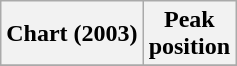<table class="wikitable plainrowheaders" style="text-align:center">
<tr>
<th>Chart (2003)</th>
<th>Peak<br>position</th>
</tr>
<tr>
</tr>
</table>
